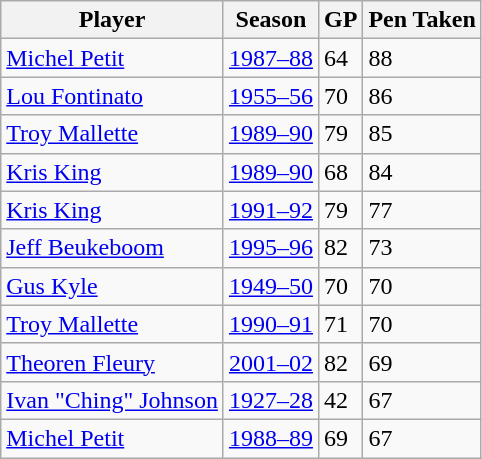<table class="wikitable">
<tr>
<th>Player</th>
<th>Season</th>
<th>GP</th>
<th>Pen Taken</th>
</tr>
<tr>
<td><a href='#'>Michel Petit</a></td>
<td><a href='#'>1987–88</a></td>
<td>64</td>
<td>88</td>
</tr>
<tr>
<td><a href='#'>Lou Fontinato</a></td>
<td><a href='#'>1955–56</a></td>
<td>70</td>
<td>86</td>
</tr>
<tr>
<td><a href='#'>Troy Mallette</a></td>
<td><a href='#'>1989–90</a></td>
<td>79</td>
<td>85</td>
</tr>
<tr>
<td><a href='#'>Kris King</a></td>
<td><a href='#'>1989–90</a></td>
<td>68</td>
<td>84</td>
</tr>
<tr>
<td><a href='#'>Kris King</a></td>
<td><a href='#'>1991–92</a></td>
<td>79</td>
<td>77</td>
</tr>
<tr>
<td><a href='#'>Jeff Beukeboom</a></td>
<td><a href='#'>1995–96</a></td>
<td>82</td>
<td>73</td>
</tr>
<tr>
<td><a href='#'>Gus Kyle</a></td>
<td><a href='#'>1949–50</a></td>
<td>70</td>
<td>70</td>
</tr>
<tr>
<td><a href='#'>Troy Mallette</a></td>
<td><a href='#'>1990–91</a></td>
<td>71</td>
<td>70</td>
</tr>
<tr>
<td><a href='#'>Theoren Fleury</a></td>
<td><a href='#'>2001–02</a></td>
<td>82</td>
<td>69</td>
</tr>
<tr>
<td><a href='#'>Ivan "Ching" Johnson</a></td>
<td><a href='#'>1927–28</a></td>
<td>42</td>
<td>67</td>
</tr>
<tr>
<td><a href='#'>Michel Petit</a></td>
<td><a href='#'>1988–89</a></td>
<td>69</td>
<td>67</td>
</tr>
</table>
